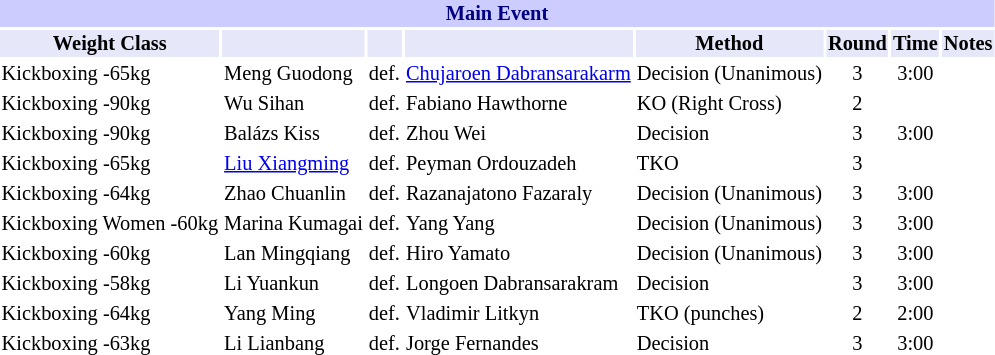<table class="toccolours" style="font-size: 85%;">
<tr>
<th colspan="8" style="background-color: #ccf; color: #000080; text-align: center;"><strong>Main Event</strong></th>
</tr>
<tr>
<th colspan="1" style="background-color: #E6E8FA; color: #000000; text-align: center;">Weight Class</th>
<th colspan="1" style="background-color: #E6E8FA; color: #000000; text-align: center;"></th>
<th colspan="1" style="background-color: #E6E8FA; color: #000000; text-align: center;"></th>
<th colspan="1" style="background-color: #E6E8FA; color: #000000; text-align: center;"></th>
<th colspan="1" style="background-color: #E6E8FA; color: #000000; text-align: center;">Method</th>
<th colspan="1" style="background-color: #E6E8FA; color: #000000; text-align: center;">Round</th>
<th colspan="1" style="background-color: #E6E8FA; color: #000000; text-align: center;">Time</th>
<th colspan="1" style="background-color: #E6E8FA; color: #000000; text-align: center;">Notes</th>
</tr>
<tr>
<td>Kickboxing -65kg</td>
<td> Meng Guodong</td>
<td align=center>def.</td>
<td> <a href='#'>Chujaroen Dabransarakarm</a></td>
<td>Decision (Unanimous)</td>
<td align=center>3</td>
<td align=center>3:00</td>
<td></td>
</tr>
<tr>
<td>Kickboxing -90kg</td>
<td> Wu Sihan</td>
<td align=center>def.</td>
<td> Fabiano Hawthorne</td>
<td>KO (Right Cross)</td>
<td align=center>2</td>
<td align=center></td>
<td></td>
</tr>
<tr>
<td>Kickboxing -90kg</td>
<td> Balázs Kiss</td>
<td align=center>def.</td>
<td> Zhou Wei</td>
<td>Decision</td>
<td align=center>3</td>
<td align=center>3:00</td>
<td></td>
</tr>
<tr>
<td>Kickboxing -65kg</td>
<td> <a href='#'>Liu Xiangming</a></td>
<td align=center>def.</td>
<td> Peyman Ordouzadeh</td>
<td>TKO</td>
<td align=center>3</td>
<td align=center></td>
<td></td>
</tr>
<tr>
<td>Kickboxing -64kg</td>
<td> Zhao Chuanlin</td>
<td align=center>def.</td>
<td> Razanajatono Fazaraly</td>
<td>Decision (Unanimous)</td>
<td align=center>3</td>
<td align=center>3:00</td>
<td></td>
</tr>
<tr>
<td>Kickboxing Women -60kg</td>
<td> Marina Kumagai</td>
<td align=center>def.</td>
<td> Yang Yang</td>
<td>Decision (Unanimous)</td>
<td align=center>3</td>
<td align=center>3:00</td>
<td></td>
</tr>
<tr>
<td>Kickboxing -60kg</td>
<td> Lan Mingqiang</td>
<td align=center>def.</td>
<td> Hiro Yamato</td>
<td>Decision (Unanimous)</td>
<td align=center>3</td>
<td align=center>3:00</td>
<td></td>
</tr>
<tr>
<td>Kickboxing -58kg</td>
<td> Li Yuankun</td>
<td align=center>def.</td>
<td> Longoen Dabransarakram</td>
<td>Decision</td>
<td align=center>3</td>
<td align=center>3:00</td>
<td></td>
</tr>
<tr>
<td>Kickboxing -64kg</td>
<td> Yang Ming</td>
<td align=center>def.</td>
<td> Vladimir Litkyn</td>
<td>TKO (punches)</td>
<td align=center>2</td>
<td align=center>2:00</td>
<td></td>
</tr>
<tr>
<td>Kickboxing -63kg</td>
<td> Li Lianbang</td>
<td align=center>def.</td>
<td> Jorge Fernandes</td>
<td>Decision</td>
<td align=center>3</td>
<td align=center>3:00</td>
<td></td>
</tr>
</table>
